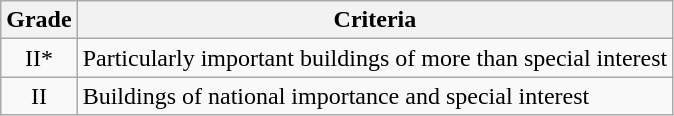<table class="wikitable">
<tr>
<th>Grade</th>
<th>Criteria</th>
</tr>
<tr>
<td align="center" >II*</td>
<td>Particularly important buildings of more than special interest</td>
</tr>
<tr>
<td align="center" >II</td>
<td>Buildings of national importance and special interest</td>
</tr>
</table>
